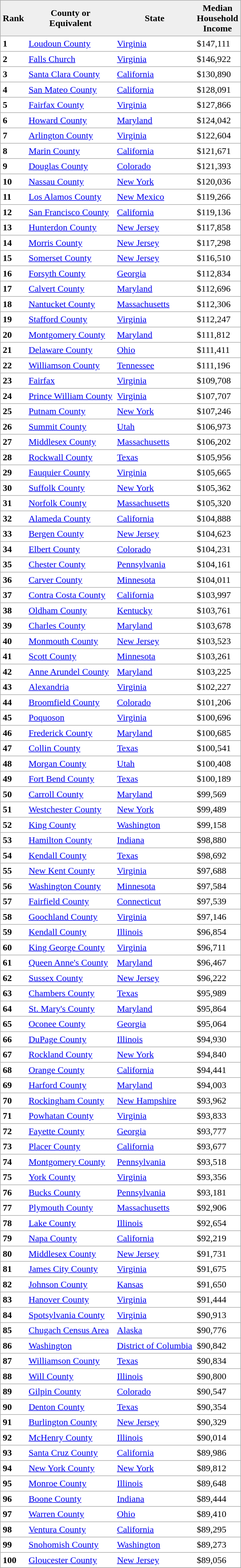<table class="sortable" cellpadding="4" cellspacing="0" style="margin:auto; clear:both; border:1px solid #aaa; border-collapse:collapse;">
<tr style="background:#efefef;">
<th>Rank</th>
<th>County or<br>Equivalent</th>
<th>State</th>
<th>Median<br>Household<br>Income</th>
</tr>
<tr style="border-top: 1px solid #aaa; vertical-align: top">
<td><strong>1</strong></td>
<td><a href='#'>Loudoun County</a></td>
<td> <a href='#'>Virginia</a></td>
<td>$147,111</td>
</tr>
<tr style="border-top: 1px solid #aaa; vertical-align: top">
<td><strong>2</strong></td>
<td><a href='#'>Falls Church</a></td>
<td> <a href='#'>Virginia</a></td>
<td>$146,922</td>
</tr>
<tr style="border-top: 1px solid #aaa; vertical-align: top">
<td><strong>3</strong></td>
<td><a href='#'>Santa Clara County</a></td>
<td> <a href='#'>California</a></td>
<td>$130,890</td>
</tr>
<tr style="border-top: 1px solid #aaa; vertical-align: top">
<td><strong>4</strong></td>
<td><a href='#'>San Mateo County</a></td>
<td> <a href='#'>California</a></td>
<td>$128,091</td>
</tr>
<tr style="border-top: 1px solid #aaa; vertical-align: top">
<td><strong>5</strong></td>
<td><a href='#'>Fairfax County</a></td>
<td> <a href='#'>Virginia</a></td>
<td>$127,866</td>
</tr>
<tr style="border-top: 1px solid #aaa; vertical-align: top">
<td><strong>6</strong></td>
<td><a href='#'>Howard County</a></td>
<td> <a href='#'>Maryland</a></td>
<td>$124,042</td>
</tr>
<tr style="border-top: 1px solid #aaa; vertical-align: top">
<td><strong>7</strong></td>
<td><a href='#'>Arlington County</a></td>
<td> <a href='#'>Virginia</a></td>
<td>$122,604</td>
</tr>
<tr style="border-top: 1px solid #aaa; vertical-align: top">
<td><strong>8</strong></td>
<td><a href='#'>Marin County</a></td>
<td> <a href='#'>California</a></td>
<td>$121,671</td>
</tr>
<tr style="border-top: 1px solid #aaa; vertical-align: top">
<td><strong>9</strong></td>
<td><a href='#'>Douglas County</a></td>
<td> <a href='#'>Colorado</a></td>
<td>$121,393</td>
</tr>
<tr style="border-top: 1px solid #aaa; vertical-align: top">
<td><strong>10</strong></td>
<td><a href='#'>Nassau County</a></td>
<td> <a href='#'>New York</a></td>
<td>$120,036</td>
</tr>
<tr style="border-top: 1px solid #aaa; vertical-align: top">
<td><strong>11</strong></td>
<td><a href='#'>Los Alamos County</a></td>
<td> <a href='#'>New Mexico</a></td>
<td>$119,266</td>
</tr>
<tr style="border-top: 1px solid #aaa; vertical-align: top">
<td><strong>12</strong></td>
<td><a href='#'>San Francisco County</a></td>
<td> <a href='#'>California</a></td>
<td>$119,136</td>
</tr>
<tr style="border-top: 1px solid #aaa; vertical-align: top">
<td><strong>13</strong></td>
<td><a href='#'>Hunterdon County</a></td>
<td> <a href='#'>New Jersey</a></td>
<td>$117,858</td>
</tr>
<tr style="border-top: 1px solid #aaa; vertical-align: top">
<td><strong>14</strong></td>
<td><a href='#'>Morris County</a></td>
<td> <a href='#'>New Jersey</a></td>
<td>$117,298</td>
</tr>
<tr style="border-top: 1px solid #aaa; vertical-align: top">
<td><strong>15</strong></td>
<td><a href='#'>Somerset County</a></td>
<td> <a href='#'>New Jersey</a></td>
<td>$116,510</td>
</tr>
<tr style="border-top: 1px solid #aaa; vertical-align: top">
<td><strong>16</strong></td>
<td><a href='#'>Forsyth County</a></td>
<td> <a href='#'>Georgia</a></td>
<td>$112,834</td>
</tr>
<tr style="border-top: 1px solid #aaa; vertical-align: top">
<td><strong>17</strong></td>
<td><a href='#'>Calvert County</a></td>
<td> <a href='#'>Maryland</a></td>
<td>$112,696</td>
</tr>
<tr style="border-top: 1px solid #aaa; vertical-align: top">
<td><strong>18</strong></td>
<td><a href='#'>Nantucket County</a></td>
<td> <a href='#'>Massachusetts</a></td>
<td>$112,306</td>
</tr>
<tr style="border-top: 1px solid #aaa; vertical-align: top">
<td><strong>19</strong></td>
<td><a href='#'>Stafford County</a></td>
<td> <a href='#'>Virginia</a></td>
<td>$112,247</td>
</tr>
<tr style="border-top: 1px solid #aaa; vertical-align: top">
<td><strong>20</strong></td>
<td><a href='#'>Montgomery County</a></td>
<td> <a href='#'>Maryland</a></td>
<td>$111,812</td>
</tr>
<tr style="border-top: 1px solid #aaa; vertical-align: top">
<td><strong>21</strong></td>
<td><a href='#'>Delaware County</a></td>
<td> <a href='#'>Ohio</a></td>
<td>$111,411</td>
</tr>
<tr style="border-top: 1px solid #aaa; vertical-align: top">
<td><strong>22</strong></td>
<td><a href='#'>Williamson County</a></td>
<td> <a href='#'>Tennessee</a></td>
<td>$111,196</td>
</tr>
<tr style="border-top: 1px solid #aaa; vertical-align: top">
<td><strong>23</strong></td>
<td><a href='#'>Fairfax</a></td>
<td> <a href='#'>Virginia</a></td>
<td>$109,708</td>
</tr>
<tr style="border-top: 1px solid #aaa; vertical-align: top">
<td><strong>24</strong></td>
<td><a href='#'>Prince William County</a></td>
<td> <a href='#'>Virginia</a></td>
<td>$107,707</td>
</tr>
<tr style="border-top: 1px solid #aaa; vertical-align: top">
<td><strong>25</strong></td>
<td><a href='#'>Putnam County</a></td>
<td> <a href='#'>New York</a></td>
<td>$107,246</td>
</tr>
<tr style="border-top: 1px solid #aaa; vertical-align: top">
<td><strong>26</strong></td>
<td><a href='#'>Summit County</a></td>
<td> <a href='#'>Utah</a></td>
<td>$106,973</td>
</tr>
<tr style="border-top: 1px solid #aaa; vertical-align: top">
<td><strong>27</strong></td>
<td><a href='#'>Middlesex County</a></td>
<td> <a href='#'>Massachusetts</a></td>
<td>$106,202</td>
</tr>
<tr style="border-top: 1px solid #aaa; vertical-align: top">
<td><strong>28</strong></td>
<td><a href='#'>Rockwall County</a></td>
<td> <a href='#'>Texas</a></td>
<td>$105,956</td>
</tr>
<tr style="border-top: 1px solid #aaa; vertical-align: top">
<td><strong>29</strong></td>
<td><a href='#'>Fauquier County</a></td>
<td> <a href='#'>Virginia</a></td>
<td>$105,665</td>
</tr>
<tr style="border-top: 1px solid #aaa; vertical-align: top">
<td><strong>30</strong></td>
<td><a href='#'>Suffolk County</a></td>
<td> <a href='#'>New York</a></td>
<td>$105,362</td>
</tr>
<tr style="border-top: 1px solid #aaa; vertical-align: top">
<td><strong>31</strong></td>
<td><a href='#'>Norfolk County</a></td>
<td> <a href='#'>Massachusetts</a></td>
<td>$105,320</td>
</tr>
<tr style="border-top: 1px solid #aaa; vertical-align: top">
<td><strong>32</strong></td>
<td><a href='#'>Alameda County</a></td>
<td> <a href='#'>California</a></td>
<td>$104,888</td>
</tr>
<tr style="border-top: 1px solid #aaa; vertical-align: top">
<td><strong>33</strong></td>
<td><a href='#'>Bergen County</a></td>
<td> <a href='#'>New Jersey</a></td>
<td>$104,623</td>
</tr>
<tr style="border-top: 1px solid #aaa; vertical-align: top">
<td><strong>34</strong></td>
<td><a href='#'>Elbert County</a></td>
<td> <a href='#'>Colorado</a></td>
<td>$104,231</td>
</tr>
<tr style="border-top: 1px solid #aaa; vertical-align: top">
<td><strong>35</strong></td>
<td><a href='#'>Chester County</a></td>
<td> <a href='#'>Pennsylvania</a></td>
<td>$104,161</td>
</tr>
<tr style="border-top: 1px solid #aaa; vertical-align: top">
<td><strong>36</strong></td>
<td><a href='#'>Carver County</a></td>
<td> <a href='#'>Minnesota</a></td>
<td>$104,011</td>
</tr>
<tr style="border-top: 1px solid #aaa; vertical-align: top">
<td><strong>37</strong></td>
<td><a href='#'>Contra Costa County</a></td>
<td> <a href='#'>California</a></td>
<td>$103,997</td>
</tr>
<tr style="border-top: 1px solid #aaa; vertical-align: top">
<td><strong>38</strong></td>
<td><a href='#'>Oldham County</a></td>
<td> <a href='#'>Kentucky</a></td>
<td>$103,761</td>
</tr>
<tr style="border-top: 1px solid #aaa; vertical-align: top">
<td><strong>39</strong></td>
<td><a href='#'>Charles County</a></td>
<td> <a href='#'>Maryland</a></td>
<td>$103,678</td>
</tr>
<tr style="border-top: 1px solid #aaa; vertical-align: top">
<td><strong>40</strong></td>
<td><a href='#'>Monmouth County</a></td>
<td> <a href='#'>New Jersey</a></td>
<td>$103,523</td>
</tr>
<tr style="border-top: 1px solid #aaa; vertical-align: top">
<td><strong>41</strong></td>
<td><a href='#'>Scott County</a></td>
<td> <a href='#'>Minnesota</a></td>
<td>$103,261</td>
</tr>
<tr style="border-top: 1px solid #aaa; vertical-align: top">
<td><strong>42</strong></td>
<td><a href='#'>Anne Arundel County</a></td>
<td> <a href='#'>Maryland</a></td>
<td>$103,225</td>
</tr>
<tr style="border-top: 1px solid #aaa; vertical-align: top">
<td><strong>43</strong></td>
<td><a href='#'>Alexandria</a></td>
<td> <a href='#'>Virginia</a></td>
<td>$102,227</td>
</tr>
<tr style="border-top: 1px solid #aaa; vertical-align: top">
<td><strong>44</strong></td>
<td><a href='#'>Broomfield County</a></td>
<td> <a href='#'>Colorado</a></td>
<td>$101,206</td>
</tr>
<tr style="border-top: 1px solid #aaa; vertical-align: top">
<td><strong>45</strong></td>
<td><a href='#'>Poquoson</a></td>
<td> <a href='#'>Virginia</a></td>
<td>$100,696</td>
</tr>
<tr style="border-top: 1px solid #aaa; vertical-align: top">
<td><strong>46</strong></td>
<td><a href='#'>Frederick County</a></td>
<td> <a href='#'>Maryland</a></td>
<td>$100,685</td>
</tr>
<tr style="border-top: 1px solid #aaa; vertical-align: top">
<td><strong>47</strong></td>
<td><a href='#'>Collin County</a></td>
<td> <a href='#'>Texas</a></td>
<td>$100,541</td>
</tr>
<tr style="border-top: 1px solid #aaa; vertical-align: top">
<td><strong>48</strong></td>
<td><a href='#'>Morgan County</a></td>
<td> <a href='#'>Utah</a></td>
<td>$100,408</td>
</tr>
<tr style="border-top: 1px solid #aaa; vertical-align: top">
<td><strong>49</strong></td>
<td><a href='#'>Fort Bend County</a></td>
<td> <a href='#'>Texas</a></td>
<td>$100,189</td>
</tr>
<tr style="border-top: 1px solid #aaa; vertical-align: top">
<td><strong>50</strong></td>
<td><a href='#'>Carroll County</a></td>
<td> <a href='#'>Maryland</a></td>
<td>$99,569</td>
</tr>
<tr style="border-top: 1px solid #aaa; vertical-align: top">
<td><strong>51</strong></td>
<td><a href='#'>Westchester County</a></td>
<td> <a href='#'>New York</a></td>
<td>$99,489</td>
</tr>
<tr style="border-top: 1px solid #aaa; vertical-align: top">
<td><strong>52</strong></td>
<td><a href='#'>King County</a></td>
<td> <a href='#'>Washington</a></td>
<td>$99,158</td>
</tr>
<tr style="border-top: 1px solid #aaa; vertical-align: top">
<td><strong>53</strong></td>
<td><a href='#'>Hamilton County</a></td>
<td> <a href='#'>Indiana</a></td>
<td>$98,880</td>
</tr>
<tr style="border-top: 1px solid #aaa; vertical-align: top">
<td><strong>54</strong></td>
<td><a href='#'>Kendall County</a></td>
<td> <a href='#'>Texas</a></td>
<td>$98,692</td>
</tr>
<tr style="border-top: 1px solid #aaa; vertical-align: top">
<td><strong>55</strong></td>
<td><a href='#'>New Kent County</a></td>
<td> <a href='#'>Virginia</a></td>
<td>$97,688</td>
</tr>
<tr style="border-top: 1px solid #aaa; vertical-align: top">
<td><strong>56</strong></td>
<td><a href='#'>Washington County</a></td>
<td> <a href='#'>Minnesota</a></td>
<td>$97,584</td>
</tr>
<tr style="border-top: 1px solid #aaa; vertical-align: top">
<td><strong>57</strong></td>
<td><a href='#'>Fairfield County</a></td>
<td> <a href='#'>Connecticut</a></td>
<td>$97,539</td>
</tr>
<tr style="border-top: 1px solid #aaa; vertical-align: top">
<td><strong>58</strong></td>
<td><a href='#'>Goochland County</a></td>
<td> <a href='#'>Virginia</a></td>
<td>$97,146</td>
</tr>
<tr style="border-top: 1px solid #aaa; vertical-align: top">
<td><strong>59</strong></td>
<td><a href='#'>Kendall County</a></td>
<td> <a href='#'>Illinois</a></td>
<td>$96,854</td>
</tr>
<tr style="border-top: 1px solid #aaa; vertical-align: top">
<td><strong>60</strong></td>
<td><a href='#'>King George County</a></td>
<td> <a href='#'>Virginia</a></td>
<td>$96,711</td>
</tr>
<tr style="border-top: 1px solid #aaa; vertical-align: top">
<td><strong>61</strong></td>
<td><a href='#'>Queen Anne's County</a></td>
<td> <a href='#'>Maryland</a></td>
<td>$96,467</td>
</tr>
<tr style="border-top: 1px solid #aaa; vertical-align: top">
<td><strong>62</strong></td>
<td><a href='#'>Sussex County</a></td>
<td> <a href='#'>New Jersey</a></td>
<td>$96,222</td>
</tr>
<tr style="border-top: 1px solid #aaa; vertical-align: top">
<td><strong>63</strong></td>
<td><a href='#'>Chambers County</a></td>
<td> <a href='#'>Texas</a></td>
<td>$95,989</td>
</tr>
<tr style="border-top: 1px solid #aaa; vertical-align: top">
<td><strong>64</strong></td>
<td><a href='#'>St. Mary's County</a></td>
<td> <a href='#'>Maryland</a></td>
<td>$95,864</td>
</tr>
<tr style="border-top: 1px solid #aaa; vertical-align: top">
<td><strong>65</strong></td>
<td><a href='#'>Oconee County</a></td>
<td> <a href='#'>Georgia</a></td>
<td>$95,064</td>
</tr>
<tr style="border-top: 1px solid #aaa; vertical-align: top">
<td><strong>66</strong></td>
<td><a href='#'>DuPage County</a></td>
<td> <a href='#'>Illinois</a></td>
<td>$94,930</td>
</tr>
<tr style="border-top: 1px solid #aaa; vertical-align: top">
<td><strong>67</strong></td>
<td><a href='#'>Rockland County</a></td>
<td> <a href='#'>New York</a></td>
<td>$94,840</td>
</tr>
<tr style="border-top: 1px solid #aaa; vertical-align: top">
<td><strong>68</strong></td>
<td><a href='#'>Orange County</a></td>
<td> <a href='#'>California</a></td>
<td>$94,441</td>
</tr>
<tr style="border-top: 1px solid #aaa; vertical-align: top">
<td><strong>69</strong></td>
<td><a href='#'>Harford County</a></td>
<td> <a href='#'>Maryland</a></td>
<td>$94,003</td>
</tr>
<tr style="border-top: 1px solid #aaa; vertical-align: top">
<td><strong>70</strong></td>
<td><a href='#'>Rockingham County</a></td>
<td> <a href='#'>New Hampshire</a></td>
<td>$93,962</td>
</tr>
<tr style="border-top: 1px solid #aaa; vertical-align: top">
<td><strong>71</strong></td>
<td><a href='#'>Powhatan County</a></td>
<td> <a href='#'>Virginia</a></td>
<td>$93,833</td>
</tr>
<tr style="border-top: 1px solid #aaa; vertical-align: top">
<td><strong>72</strong></td>
<td><a href='#'>Fayette County</a></td>
<td> <a href='#'>Georgia</a></td>
<td>$93,777</td>
</tr>
<tr style="border-top: 1px solid #aaa; vertical-align: top">
<td><strong>73</strong></td>
<td><a href='#'>Placer County</a></td>
<td> <a href='#'>California</a></td>
<td>$93,677</td>
</tr>
<tr style="border-top: 1px solid #aaa; vertical-align: top">
<td><strong>74</strong></td>
<td><a href='#'>Montgomery County</a></td>
<td> <a href='#'>Pennsylvania</a></td>
<td>$93,518</td>
</tr>
<tr style="border-top: 1px solid #aaa; vertical-align: top">
<td><strong>75</strong></td>
<td><a href='#'>York County</a></td>
<td> <a href='#'>Virginia</a></td>
<td>$93,356</td>
</tr>
<tr style="border-top: 1px solid #aaa; vertical-align: top">
<td><strong>76</strong></td>
<td><a href='#'>Bucks County</a></td>
<td> <a href='#'>Pennsylvania</a></td>
<td>$93,181</td>
</tr>
<tr style="border-top: 1px solid #aaa; vertical-align: top">
<td><strong>77</strong></td>
<td><a href='#'>Plymouth County</a></td>
<td> <a href='#'>Massachusetts</a></td>
<td>$92,906</td>
</tr>
<tr style="border-top: 1px solid #aaa; vertical-align: top">
<td><strong>78</strong></td>
<td><a href='#'>Lake County</a></td>
<td> <a href='#'>Illinois</a></td>
<td>$92,654</td>
</tr>
<tr style="border-top: 1px solid #aaa; vertical-align: top">
<td><strong>79</strong></td>
<td><a href='#'>Napa County</a></td>
<td> <a href='#'>California</a></td>
<td>$92,219</td>
</tr>
<tr style="border-top: 1px solid #aaa; vertical-align: top">
<td><strong>80</strong></td>
<td><a href='#'>Middlesex County</a></td>
<td> <a href='#'>New Jersey</a></td>
<td>$91,731</td>
</tr>
<tr style="border-top: 1px solid #aaa; vertical-align: top">
<td><strong>81</strong></td>
<td><a href='#'>James City County</a></td>
<td> <a href='#'>Virginia</a></td>
<td>$91,675</td>
</tr>
<tr style="border-top: 1px solid #aaa; vertical-align: top">
<td><strong>82</strong></td>
<td><a href='#'>Johnson County</a></td>
<td> <a href='#'>Kansas</a></td>
<td>$91,650</td>
</tr>
<tr style="border-top: 1px solid #aaa; vertical-align: top">
<td><strong>83</strong></td>
<td><a href='#'>Hanover County</a></td>
<td> <a href='#'>Virginia</a></td>
<td>$91,444</td>
</tr>
<tr style="border-top: 1px solid #aaa; vertical-align: top">
<td><strong>84</strong></td>
<td><a href='#'>Spotsylvania County</a></td>
<td> <a href='#'>Virginia</a></td>
<td>$90,913</td>
</tr>
<tr style="border-top: 1px solid #aaa; vertical-align: top">
<td><strong>85</strong></td>
<td><a href='#'>Chugach Census Area</a></td>
<td> <a href='#'>Alaska</a></td>
<td>$90,776</td>
</tr>
<tr style="border-top: 1px solid #aaa; vertical-align: top">
<td><strong>86</strong></td>
<td><a href='#'>Washington</a></td>
<td> <a href='#'>District of Columbia</a></td>
<td>$90,842</td>
</tr>
<tr style="border-top: 1px solid #aaa; vertical-align: top">
<td><strong>87</strong></td>
<td><a href='#'>Williamson County</a></td>
<td> <a href='#'>Texas</a></td>
<td>$90,834</td>
</tr>
<tr style="border-top: 1px solid #aaa; vertical-align: top">
<td><strong>88</strong></td>
<td><a href='#'>Will County</a></td>
<td> <a href='#'>Illinois</a></td>
<td>$90,800</td>
</tr>
<tr style="border-top: 1px solid #aaa; vertical-align: top">
<td><strong>89</strong></td>
<td><a href='#'>Gilpin County</a></td>
<td> <a href='#'>Colorado</a></td>
<td>$90,547</td>
</tr>
<tr style="border-top: 1px solid #aaa; vertical-align: top">
<td><strong>90</strong></td>
<td><a href='#'>Denton County</a></td>
<td> <a href='#'>Texas</a></td>
<td>$90,354</td>
</tr>
<tr style="border-top: 1px solid #aaa; vertical-align: top">
<td><strong>91</strong></td>
<td><a href='#'>Burlington County</a></td>
<td> <a href='#'>New Jersey</a></td>
<td>$90,329</td>
</tr>
<tr style="border-top: 1px solid #aaa; vertical-align: top">
<td><strong>92</strong></td>
<td><a href='#'>McHenry County</a></td>
<td> <a href='#'>Illinois</a></td>
<td>$90,014</td>
</tr>
<tr style="border-top: 1px solid #aaa; vertical-align: top">
<td><strong>93</strong></td>
<td><a href='#'>Santa Cruz County</a></td>
<td> <a href='#'>California</a></td>
<td>$89,986</td>
</tr>
<tr style="border-top: 1px solid #aaa; vertical-align: top">
<td><strong>94</strong></td>
<td><a href='#'>New York County</a></td>
<td> <a href='#'>New York</a></td>
<td>$89,812</td>
</tr>
<tr style="border-top: 1px solid #aaa; vertical-align: top">
<td><strong>95</strong></td>
<td><a href='#'>Monroe County</a></td>
<td> <a href='#'>Illinois</a></td>
<td>$89,648</td>
</tr>
<tr style="border-top: 1px solid #aaa; vertical-align: top">
<td><strong>96</strong></td>
<td><a href='#'>Boone County</a></td>
<td> <a href='#'>Indiana</a></td>
<td>$89,444</td>
</tr>
<tr style="border-top: 1px solid #aaa; vertical-align: top">
<td><strong>97</strong></td>
<td><a href='#'>Warren County</a></td>
<td> <a href='#'>Ohio</a></td>
<td>$89,410</td>
</tr>
<tr style="border-top: 1px solid #aaa; vertical-align: top">
<td><strong>98</strong></td>
<td><a href='#'>Ventura County</a></td>
<td> <a href='#'>California</a></td>
<td>$89,295</td>
</tr>
<tr style="border-top: 1px solid #aaa; vertical-align: top">
<td><strong>99</strong></td>
<td><a href='#'>Snohomish County</a></td>
<td> <a href='#'>Washington</a></td>
<td>$89,273</td>
</tr>
<tr style="border-top: 1px solid #aaa; vertical-align: top">
<td><strong>100</strong></td>
<td><a href='#'>Gloucester County</a></td>
<td> <a href='#'>New Jersey</a></td>
<td>$89,056</td>
</tr>
<tr style="border-top: 1px solid #aaa; vertical-align: top">
</tr>
</table>
